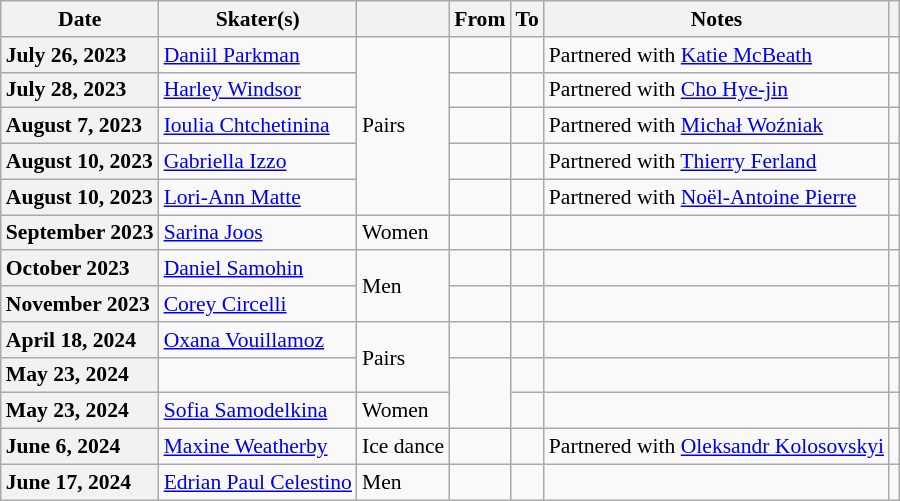<table class="wikitable unsortable" style="text-align:left; font-size:90%">
<tr>
<th scope="col">Date</th>
<th scope="col">Skater(s)</th>
<th scope="col"></th>
<th scope="col">From</th>
<th scope="col">To</th>
<th scope="col">Notes</th>
<th scope="col"></th>
</tr>
<tr>
<th scope="row" style="text-align:left">July 26, 2023</th>
<td><a href='#'>Daniil Parkman</a></td>
<td rowspan="5">Pairs</td>
<td></td>
<td></td>
<td>Partnered with <a href='#'>Katie McBeath</a></td>
<td></td>
</tr>
<tr>
<th scope="row" style="text-align:left">July 28, 2023</th>
<td><a href='#'>Harley Windsor</a></td>
<td></td>
<td></td>
<td>Partnered with <a href='#'>Cho Hye-jin</a></td>
<td></td>
</tr>
<tr>
<th scope="row" style="text-align:left">August 7, 2023</th>
<td><a href='#'>Ioulia Chtchetinina</a></td>
<td></td>
<td></td>
<td>Partnered with <a href='#'>Michał Woźniak</a></td>
<td></td>
</tr>
<tr>
<th scope="row" style="text-align:left">August 10, 2023</th>
<td><a href='#'>Gabriella Izzo</a></td>
<td></td>
<td></td>
<td>Partnered with <a href='#'>Thierry Ferland</a></td>
<td></td>
</tr>
<tr>
<th scope="row" style="text-align:left">August 10, 2023</th>
<td><a href='#'>Lori-Ann Matte</a></td>
<td></td>
<td></td>
<td>Partnered with <a href='#'>Noël-Antoine Pierre</a></td>
<td></td>
</tr>
<tr>
<th scope="row" style="text-align:left">September 2023</th>
<td><a href='#'>Sarina Joos</a></td>
<td>Women</td>
<td></td>
<td></td>
<td></td>
<td></td>
</tr>
<tr>
<th scope="row" style="text-align:left">October 2023</th>
<td><a href='#'>Daniel Samohin</a></td>
<td rowspan="2">Men</td>
<td></td>
<td></td>
<td></td>
<td></td>
</tr>
<tr>
<th scope="row" style="text-align:left">November 2023</th>
<td><a href='#'>Corey Circelli</a></td>
<td></td>
<td></td>
<td></td>
<td></td>
</tr>
<tr>
<th scope="row" style="text-align:left">April 18, 2024</th>
<td><a href='#'>Oxana Vouillamoz</a></td>
<td rowspan="2">Pairs</td>
<td></td>
<td></td>
<td></td>
<td></td>
</tr>
<tr>
<th scope="row" style="text-align:left">May 23, 2024</th>
<td></td>
<td rowspan="2"></td>
<td></td>
<td></td>
<td></td>
</tr>
<tr>
<th scope="row" style="text-align:left">May 23, 2024</th>
<td><a href='#'>Sofia Samodelkina</a></td>
<td>Women</td>
<td></td>
<td></td>
<td></td>
</tr>
<tr>
<th scope="row" style="text-align:left">June 6, 2024</th>
<td><a href='#'>Maxine Weatherby</a></td>
<td>Ice dance</td>
<td></td>
<td></td>
<td>Partnered with <a href='#'>Oleksandr Kolosovskyi</a></td>
<td></td>
</tr>
<tr>
<th scope="row" style="text-align:left">June 17, 2024</th>
<td><a href='#'>Edrian Paul Celestino</a></td>
<td>Men</td>
<td></td>
<td></td>
<td></td>
<td></td>
</tr>
</table>
